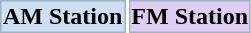<table>
<tr>
<th style="border: 1px solid #a3b0bf; cellpadding="2"; margin: auto" bgcolor="#cedff2">AM Station</th>
<th style="border: 1px solid #a3b0bf; cellpadding="2"; margin: auto" bgcolor="#ddcef2">FM Station</th>
</tr>
</table>
